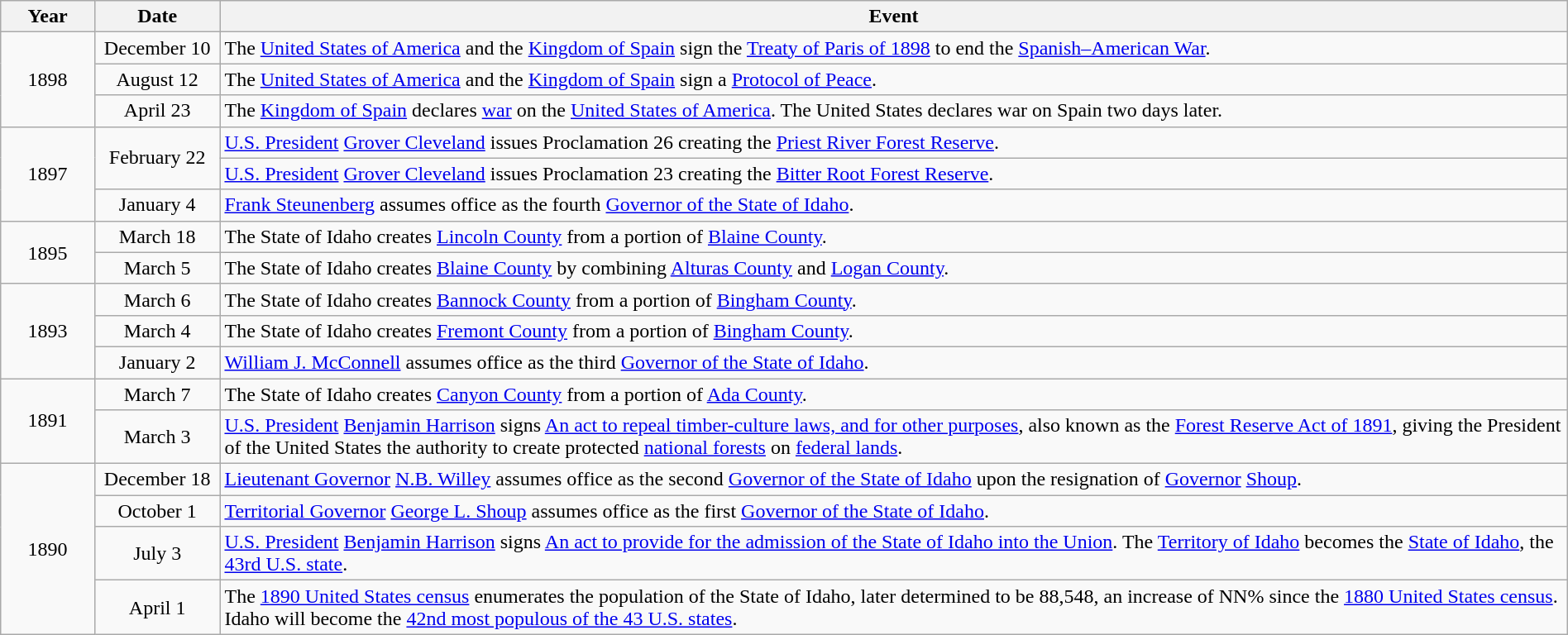<table class="wikitable" style="width:100%;">
<tr>
<th style="width:6%">Year</th>
<th style="width:8%">Date</th>
<th style="width:86%">Event</th>
</tr>
<tr>
<td align=center rowspan=3>1898</td>
<td align=center>December 10</td>
<td>The <a href='#'>United States of America</a> and the <a href='#'>Kingdom of Spain</a> sign the <a href='#'>Treaty of Paris of 1898</a> to end the <a href='#'>Spanish–American War</a>.</td>
</tr>
<tr>
<td align=center>August 12</td>
<td>The <a href='#'>United States of America</a> and the <a href='#'>Kingdom of Spain</a> sign a <a href='#'>Protocol of Peace</a>.</td>
</tr>
<tr>
<td align=center>April 23</td>
<td>The <a href='#'>Kingdom of Spain</a> declares <a href='#'>war</a> on the <a href='#'>United States of America</a>.  The United States declares war on Spain two days later.</td>
</tr>
<tr>
<td align=center rowspan=3>1897</td>
<td align=center rowspan=2>February 22</td>
<td><a href='#'>U.S. President</a> <a href='#'>Grover Cleveland</a> issues Proclamation 26 creating the <a href='#'>Priest River Forest Reserve</a>.</td>
</tr>
<tr>
<td><a href='#'>U.S. President</a> <a href='#'>Grover Cleveland</a> issues Proclamation 23 creating the <a href='#'>Bitter Root Forest Reserve</a>.</td>
</tr>
<tr>
<td align=center>January 4</td>
<td><a href='#'>Frank Steunenberg</a> assumes office as the fourth <a href='#'>Governor of the State of Idaho</a>.</td>
</tr>
<tr>
<td align=center rowspan=2>1895</td>
<td align=center>March 18</td>
<td>The State of Idaho creates <a href='#'>Lincoln County</a> from a portion of <a href='#'>Blaine County</a>.</td>
</tr>
<tr>
<td align=center>March 5</td>
<td>The State of Idaho creates <a href='#'>Blaine County</a> by combining <a href='#'>Alturas County</a> and <a href='#'>Logan County</a>.</td>
</tr>
<tr>
<td align=center rowspan=3>1893</td>
<td align=center>March 6</td>
<td>The State of Idaho creates <a href='#'>Bannock County</a> from a portion of <a href='#'>Bingham County</a>.</td>
</tr>
<tr>
<td align=center>March 4</td>
<td>The State of Idaho creates <a href='#'>Fremont County</a> from a portion of <a href='#'>Bingham County</a>.</td>
</tr>
<tr>
<td align=center>January 2</td>
<td><a href='#'>William J. McConnell</a> assumes office as the third <a href='#'>Governor of the State of Idaho</a>.</td>
</tr>
<tr>
<td align=center rowspan=2>1891</td>
<td align=center>March 7</td>
<td>The State of Idaho creates <a href='#'>Canyon County</a> from a portion of <a href='#'>Ada County</a>.</td>
</tr>
<tr>
<td align=center>March 3</td>
<td><a href='#'>U.S. President</a> <a href='#'>Benjamin Harrison</a> signs <a href='#'>An act to repeal timber-culture laws, and for other purposes</a>, also known as the <a href='#'>Forest Reserve Act of 1891</a>, giving the President of the United States the authority to create protected <a href='#'>national forests</a> on <a href='#'>federal lands</a>.</td>
</tr>
<tr>
<td align=center rowspan=4>1890</td>
<td align=center>December 18</td>
<td><a href='#'>Lieutenant Governor</a> <a href='#'>N.B. Willey</a> assumes office as the second <a href='#'>Governor of the State of Idaho</a> upon the resignation of <a href='#'>Governor</a> <a href='#'>Shoup</a>.</td>
</tr>
<tr>
<td align=center>October 1</td>
<td><a href='#'>Territorial Governor</a> <a href='#'>George L. Shoup</a> assumes office as the first <a href='#'>Governor of the State of Idaho</a>.</td>
</tr>
<tr>
<td align=center>July 3</td>
<td><a href='#'>U.S. President</a> <a href='#'>Benjamin Harrison</a> signs <a href='#'>An act to provide for the admission of the State of Idaho into the Union</a>. The <a href='#'>Territory of Idaho</a> becomes the <a href='#'>State of Idaho</a>, the <a href='#'>43rd U.S. state</a>.</td>
</tr>
<tr>
<td align=center>April 1</td>
<td>The <a href='#'>1890 United States census</a> enumerates the population of the State of Idaho, later determined to be 88,548, an increase of NN% since the <a href='#'>1880 United States census</a>. Idaho will become the <a href='#'>42nd most populous of the 43 U.S. states</a>.</td>
</tr>
</table>
